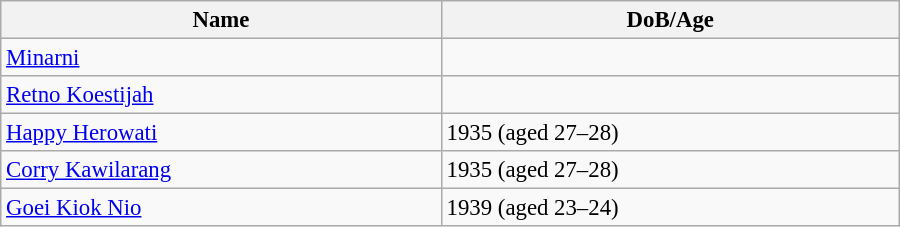<table class="wikitable" style="width:600px; font-size:95%;">
<tr>
<th align="left">Name</th>
<th align="left">DoB/Age</th>
</tr>
<tr>
<td align="left"><a href='#'>Minarni</a></td>
<td align="left"></td>
</tr>
<tr>
<td align="left"><a href='#'>Retno Koestijah</a></td>
<td align="left"></td>
</tr>
<tr>
<td align="left"><a href='#'>Happy Herowati</a></td>
<td align="left">1935 (aged 27–28)</td>
</tr>
<tr>
<td align="left"><a href='#'>Corry Kawilarang</a></td>
<td align="left">1935 (aged 27–28)</td>
</tr>
<tr>
<td align="left"><a href='#'>Goei Kiok Nio</a></td>
<td align="left">1939 (aged 23–24)</td>
</tr>
</table>
